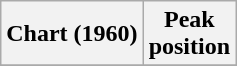<table class="wikitable sortable plainrowheaders" style="text-align:left">
<tr>
<th scope="col">Chart (1960)</th>
<th scope="col">Peak<br>position</th>
</tr>
<tr>
</tr>
</table>
